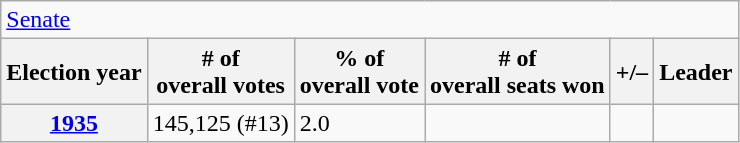<table class=wikitable>
<tr>
<td colspan=6><a href='#'>Senate</a></td>
</tr>
<tr>
<th>Election year</th>
<th># of<br>overall votes</th>
<th>% of<br>overall vote</th>
<th># of<br>overall seats won</th>
<th>+/–</th>
<th>Leader</th>
</tr>
<tr>
<th><a href='#'>1935</a></th>
<td>145,125 (#13)</td>
<td>2.0</td>
<td></td>
<td style="text-align: center"></td>
<td style="text-align: center"></td>
</tr>
</table>
